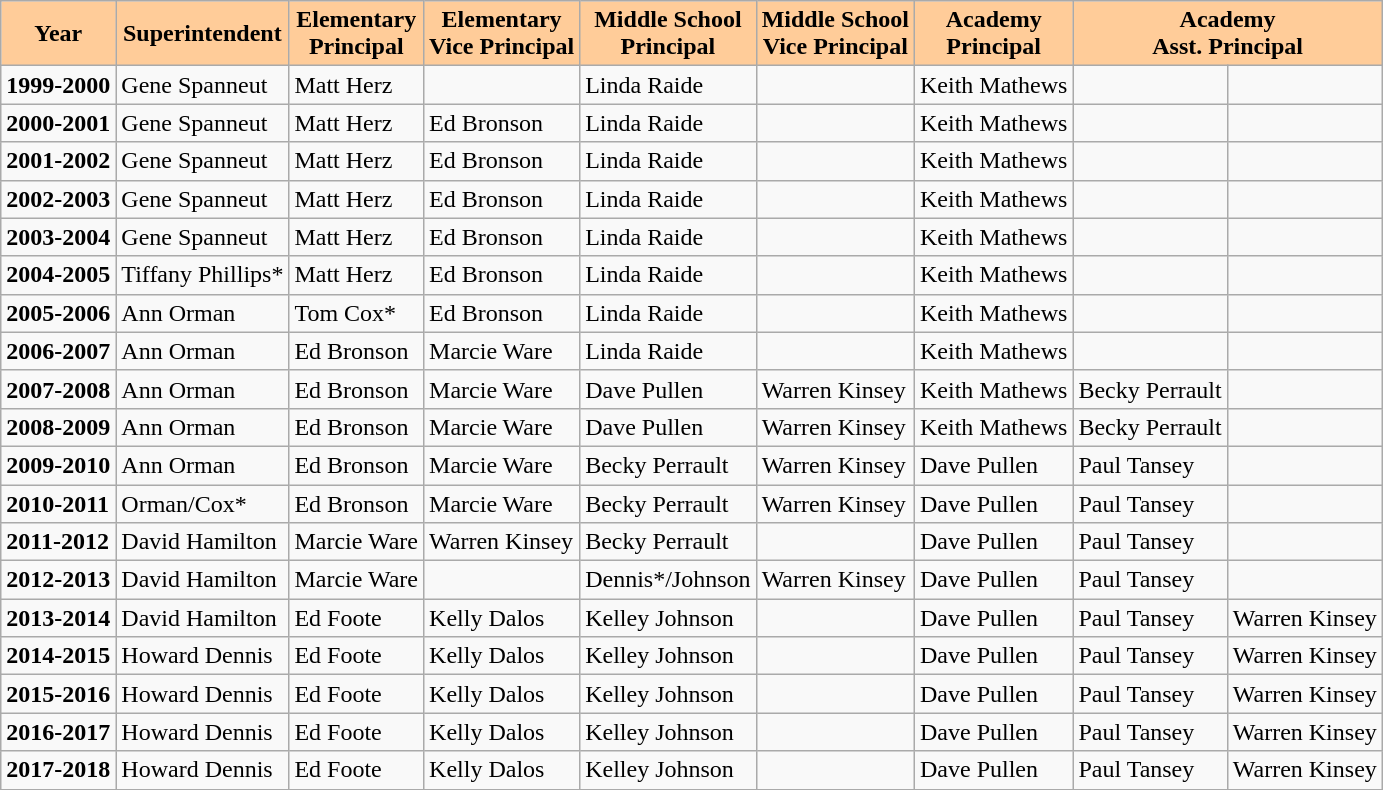<table class="wikitable">
<tr>
<th style="background:#FFCC99;">Year</th>
<th style="background:#FFCC99;">Superintendent</th>
<th style="background:#FFCC99;">Elementary<br>Principal</th>
<th style="background:#FFCC99;">Elementary<br>Vice Principal</th>
<th style="background:#FFCC99;">Middle School<br>Principal</th>
<th style="background:#FFCC99;">Middle School<br>Vice Principal</th>
<th style="background:#FFCC99;">Academy<br>Principal</th>
<th style="background:#FFCC99;" colspan=2>Academy<br>Asst. Principal</th>
</tr>
<tr>
<td><strong>1999-2000</strong></td>
<td>Gene Spanneut</td>
<td>Matt Herz</td>
<td></td>
<td>Linda Raide</td>
<td></td>
<td>Keith Mathews</td>
<td></td>
<td></td>
</tr>
<tr>
<td><strong>2000-2001</strong></td>
<td>Gene Spanneut</td>
<td>Matt Herz</td>
<td>Ed Bronson</td>
<td>Linda Raide</td>
<td></td>
<td>Keith Mathews</td>
<td></td>
<td></td>
</tr>
<tr>
<td><strong>2001-2002</strong></td>
<td>Gene Spanneut</td>
<td>Matt Herz</td>
<td>Ed Bronson</td>
<td>Linda Raide</td>
<td></td>
<td>Keith Mathews</td>
<td></td>
<td></td>
</tr>
<tr>
<td><strong>2002-2003</strong></td>
<td>Gene Spanneut</td>
<td>Matt Herz</td>
<td>Ed Bronson</td>
<td>Linda Raide</td>
<td></td>
<td>Keith Mathews</td>
<td></td>
<td></td>
</tr>
<tr>
<td><strong>2003-2004</strong></td>
<td>Gene Spanneut</td>
<td>Matt Herz</td>
<td>Ed Bronson</td>
<td>Linda Raide</td>
<td></td>
<td>Keith Mathews</td>
<td></td>
<td></td>
</tr>
<tr>
<td><strong>2004-2005</strong></td>
<td>Tiffany Phillips*</td>
<td>Matt Herz</td>
<td>Ed Bronson</td>
<td>Linda Raide</td>
<td></td>
<td>Keith Mathews</td>
<td></td>
<td></td>
</tr>
<tr>
<td><strong>2005-2006</strong></td>
<td>Ann Orman</td>
<td>Tom Cox*</td>
<td>Ed Bronson</td>
<td>Linda Raide</td>
<td></td>
<td>Keith Mathews</td>
<td></td>
<td></td>
</tr>
<tr>
<td><strong>2006-2007</strong></td>
<td>Ann Orman</td>
<td>Ed Bronson</td>
<td>Marcie Ware</td>
<td>Linda Raide</td>
<td></td>
<td>Keith Mathews</td>
<td></td>
<td></td>
</tr>
<tr>
<td><strong>2007-2008</strong></td>
<td>Ann Orman</td>
<td>Ed Bronson</td>
<td>Marcie Ware</td>
<td>Dave Pullen</td>
<td>Warren Kinsey</td>
<td>Keith Mathews</td>
<td>Becky Perrault</td>
<td></td>
</tr>
<tr>
<td><strong>2008-2009</strong></td>
<td>Ann Orman</td>
<td>Ed Bronson</td>
<td>Marcie Ware</td>
<td>Dave Pullen</td>
<td>Warren Kinsey</td>
<td>Keith Mathews</td>
<td>Becky Perrault</td>
<td></td>
</tr>
<tr>
<td><strong>2009-2010</strong></td>
<td>Ann Orman</td>
<td>Ed Bronson</td>
<td>Marcie Ware</td>
<td>Becky Perrault</td>
<td>Warren Kinsey</td>
<td>Dave Pullen</td>
<td>Paul Tansey</td>
<td></td>
</tr>
<tr>
<td><strong>2010-2011</strong></td>
<td>Orman/Cox*</td>
<td>Ed Bronson</td>
<td>Marcie Ware</td>
<td>Becky Perrault</td>
<td>Warren Kinsey</td>
<td>Dave Pullen</td>
<td>Paul Tansey</td>
<td></td>
</tr>
<tr>
<td><strong>2011-2012</strong></td>
<td>David Hamilton</td>
<td>Marcie Ware</td>
<td>Warren Kinsey</td>
<td>Becky Perrault</td>
<td></td>
<td>Dave Pullen</td>
<td>Paul Tansey</td>
<td></td>
</tr>
<tr>
<td><strong>2012-2013</strong></td>
<td>David Hamilton</td>
<td>Marcie Ware</td>
<td></td>
<td>Dennis*/Johnson</td>
<td>Warren Kinsey</td>
<td>Dave Pullen</td>
<td>Paul Tansey</td>
<td></td>
</tr>
<tr>
<td><strong>2013-2014</strong></td>
<td>David Hamilton</td>
<td>Ed Foote</td>
<td>Kelly Dalos</td>
<td>Kelley Johnson</td>
<td></td>
<td>Dave Pullen</td>
<td>Paul Tansey</td>
<td>Warren Kinsey</td>
</tr>
<tr>
<td><strong>2014-2015</strong></td>
<td>Howard Dennis</td>
<td>Ed Foote</td>
<td>Kelly Dalos</td>
<td>Kelley Johnson</td>
<td></td>
<td>Dave Pullen</td>
<td>Paul Tansey</td>
<td>Warren Kinsey</td>
</tr>
<tr>
<td><strong>2015-2016</strong></td>
<td>Howard Dennis</td>
<td>Ed Foote</td>
<td>Kelly Dalos</td>
<td>Kelley Johnson</td>
<td></td>
<td>Dave Pullen</td>
<td>Paul Tansey</td>
<td>Warren Kinsey</td>
</tr>
<tr>
<td><strong>2016-2017</strong></td>
<td>Howard Dennis</td>
<td>Ed Foote</td>
<td>Kelly Dalos</td>
<td>Kelley Johnson</td>
<td></td>
<td>Dave Pullen</td>
<td>Paul Tansey</td>
<td>Warren Kinsey</td>
</tr>
<tr>
<td><strong>2017-2018</strong></td>
<td>Howard Dennis</td>
<td>Ed Foote</td>
<td>Kelly Dalos</td>
<td>Kelley Johnson</td>
<td></td>
<td>Dave Pullen</td>
<td>Paul Tansey</td>
<td>Warren Kinsey</td>
</tr>
<tr>
</tr>
</table>
